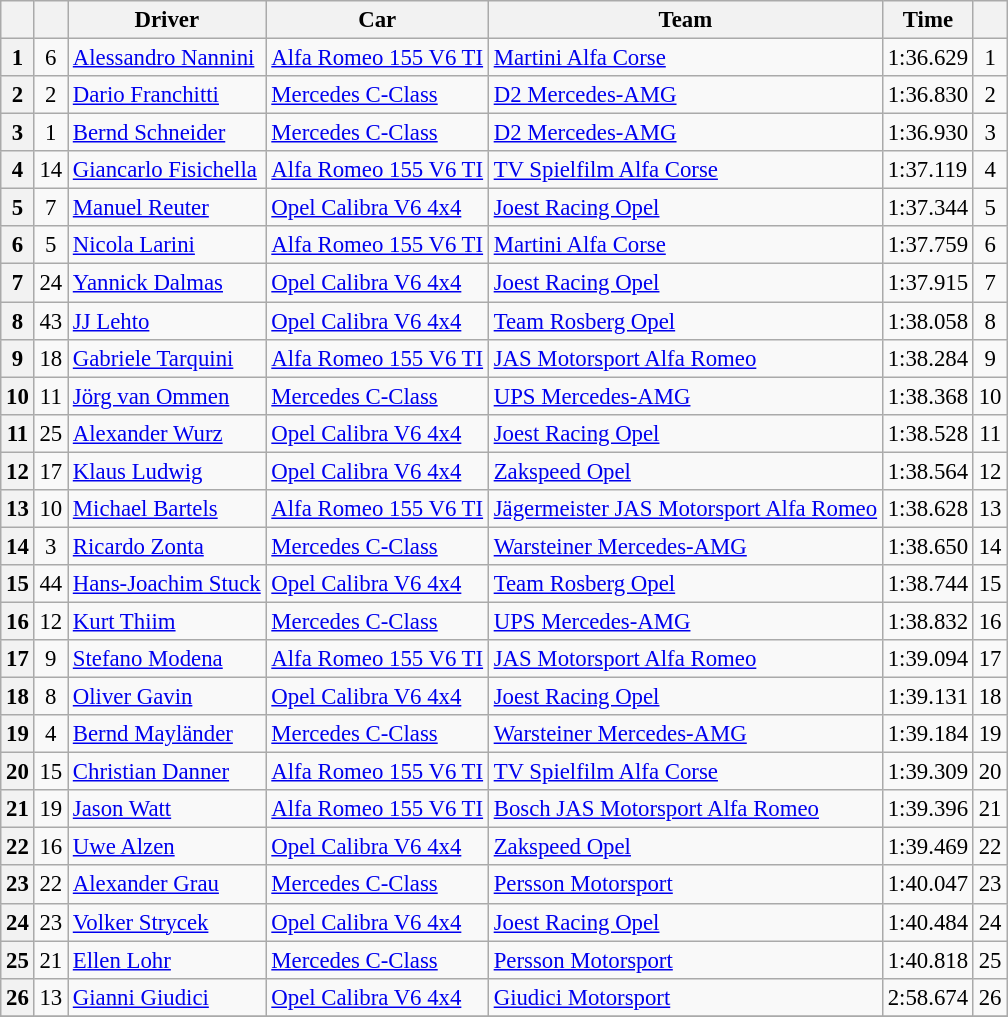<table class="wikitable sortable" style="font-size:95%">
<tr>
<th></th>
<th></th>
<th>Driver</th>
<th>Car</th>
<th>Team</th>
<th>Time</th>
<th></th>
</tr>
<tr>
<th>1</th>
<td align=center>6</td>
<td> <a href='#'>Alessandro Nannini</a></td>
<td><a href='#'>Alfa Romeo 155 V6 TI</a></td>
<td> <a href='#'>Martini Alfa Corse</a></td>
<td>1:36.629</td>
<td align=center>1</td>
</tr>
<tr>
<th>2</th>
<td align=center>2</td>
<td> <a href='#'>Dario Franchitti</a></td>
<td><a href='#'>Mercedes C-Class</a></td>
<td> <a href='#'>D2 Mercedes-AMG</a></td>
<td>1:36.830</td>
<td align=center>2</td>
</tr>
<tr>
<th>3</th>
<td align=center>1</td>
<td> <a href='#'>Bernd Schneider</a></td>
<td><a href='#'>Mercedes C-Class</a></td>
<td> <a href='#'>D2 Mercedes-AMG</a></td>
<td>1:36.930</td>
<td align=center>3</td>
</tr>
<tr>
<th>4</th>
<td align=center>14</td>
<td> <a href='#'>Giancarlo Fisichella</a></td>
<td><a href='#'>Alfa Romeo 155 V6 TI</a></td>
<td> <a href='#'>TV Spielfilm Alfa Corse</a></td>
<td>1:37.119</td>
<td align=center>4</td>
</tr>
<tr>
<th>5</th>
<td align=center>7</td>
<td> <a href='#'>Manuel Reuter</a></td>
<td><a href='#'>Opel Calibra V6 4x4</a></td>
<td> <a href='#'>Joest Racing Opel</a></td>
<td>1:37.344</td>
<td align=center>5</td>
</tr>
<tr>
<th>6</th>
<td align=center>5</td>
<td> <a href='#'>Nicola Larini</a></td>
<td><a href='#'>Alfa Romeo 155 V6 TI</a></td>
<td> <a href='#'>Martini Alfa Corse</a></td>
<td>1:37.759</td>
<td align=center>6</td>
</tr>
<tr>
<th>7</th>
<td align=center>24</td>
<td> <a href='#'>Yannick Dalmas</a></td>
<td><a href='#'>Opel Calibra V6 4x4</a></td>
<td> <a href='#'>Joest Racing Opel</a></td>
<td>1:37.915</td>
<td align=center>7</td>
</tr>
<tr>
<th>8</th>
<td align=center>43</td>
<td> <a href='#'>JJ Lehto</a></td>
<td><a href='#'>Opel Calibra V6 4x4</a></td>
<td> <a href='#'>Team Rosberg Opel</a></td>
<td>1:38.058</td>
<td align=center>8</td>
</tr>
<tr>
<th>9</th>
<td align=center>18</td>
<td> <a href='#'>Gabriele Tarquini</a></td>
<td><a href='#'>Alfa Romeo 155 V6 TI</a></td>
<td> <a href='#'>JAS Motorsport Alfa Romeo</a></td>
<td>1:38.284</td>
<td align=center>9</td>
</tr>
<tr>
<th>10</th>
<td align=center>11</td>
<td> <a href='#'>Jörg van Ommen</a></td>
<td><a href='#'>Mercedes C-Class</a></td>
<td> <a href='#'>UPS Mercedes-AMG</a></td>
<td>1:38.368</td>
<td align=center>10</td>
</tr>
<tr>
<th>11</th>
<td align=center>25</td>
<td> <a href='#'>Alexander Wurz</a></td>
<td><a href='#'>Opel Calibra V6 4x4</a></td>
<td> <a href='#'>Joest Racing Opel</a></td>
<td>1:38.528</td>
<td align=center>11</td>
</tr>
<tr>
<th>12</th>
<td align=center>17</td>
<td> <a href='#'>Klaus Ludwig</a></td>
<td><a href='#'>Opel Calibra V6 4x4</a></td>
<td> <a href='#'>Zakspeed Opel</a></td>
<td>1:38.564</td>
<td align=center>12</td>
</tr>
<tr>
<th>13</th>
<td align=center>10</td>
<td> <a href='#'>Michael Bartels</a></td>
<td><a href='#'>Alfa Romeo 155 V6 TI</a></td>
<td> <a href='#'>Jägermeister JAS Motorsport Alfa Romeo</a></td>
<td>1:38.628</td>
<td align=center>13</td>
</tr>
<tr>
<th>14</th>
<td align=center>3</td>
<td> <a href='#'>Ricardo Zonta</a></td>
<td><a href='#'>Mercedes C-Class</a></td>
<td> <a href='#'>Warsteiner Mercedes-AMG</a></td>
<td>1:38.650</td>
<td align=center>14</td>
</tr>
<tr>
<th>15</th>
<td align=center>44</td>
<td> <a href='#'>Hans-Joachim Stuck</a></td>
<td><a href='#'>Opel Calibra V6 4x4</a></td>
<td> <a href='#'>Team Rosberg Opel</a></td>
<td>1:38.744</td>
<td align=center>15</td>
</tr>
<tr>
<th>16</th>
<td align=center>12</td>
<td> <a href='#'>Kurt Thiim</a></td>
<td><a href='#'>Mercedes C-Class</a></td>
<td> <a href='#'>UPS Mercedes-AMG</a></td>
<td>1:38.832</td>
<td align=center>16</td>
</tr>
<tr>
<th>17</th>
<td align=center>9</td>
<td> <a href='#'>Stefano Modena</a></td>
<td><a href='#'>Alfa Romeo 155 V6 TI</a></td>
<td> <a href='#'>JAS Motorsport Alfa Romeo</a></td>
<td>1:39.094</td>
<td align=center>17</td>
</tr>
<tr>
<th>18</th>
<td align=center>8</td>
<td> <a href='#'>Oliver Gavin</a></td>
<td><a href='#'>Opel Calibra V6 4x4</a></td>
<td> <a href='#'>Joest Racing Opel</a></td>
<td>1:39.131</td>
<td align=center>18</td>
</tr>
<tr>
<th>19</th>
<td align=center>4</td>
<td> <a href='#'>Bernd Mayländer</a></td>
<td><a href='#'>Mercedes C-Class</a></td>
<td> <a href='#'>Warsteiner Mercedes-AMG</a></td>
<td>1:39.184</td>
<td align=center>19</td>
</tr>
<tr>
<th>20</th>
<td align=center>15</td>
<td> <a href='#'>Christian Danner</a></td>
<td><a href='#'>Alfa Romeo 155 V6 TI</a></td>
<td> <a href='#'>TV Spielfilm Alfa Corse</a></td>
<td>1:39.309</td>
<td align=center>20</td>
</tr>
<tr>
<th>21</th>
<td align=center>19</td>
<td> <a href='#'>Jason Watt</a></td>
<td><a href='#'>Alfa Romeo 155 V6 TI</a></td>
<td> <a href='#'>Bosch JAS Motorsport Alfa Romeo</a></td>
<td>1:39.396</td>
<td align=center>21</td>
</tr>
<tr>
<th>22</th>
<td align=center>16</td>
<td> <a href='#'>Uwe Alzen</a></td>
<td><a href='#'>Opel Calibra V6 4x4</a></td>
<td> <a href='#'>Zakspeed Opel</a></td>
<td>1:39.469</td>
<td align=center>22</td>
</tr>
<tr>
<th>23</th>
<td align=center>22</td>
<td> <a href='#'>Alexander Grau</a></td>
<td><a href='#'>Mercedes C-Class</a></td>
<td> <a href='#'>Persson Motorsport</a></td>
<td>1:40.047</td>
<td align=center>23</td>
</tr>
<tr>
<th>24</th>
<td align=center>23</td>
<td> <a href='#'>Volker Strycek</a></td>
<td><a href='#'>Opel Calibra V6 4x4</a></td>
<td> <a href='#'>Joest Racing Opel</a></td>
<td>1:40.484</td>
<td align=center>24</td>
</tr>
<tr>
<th>25</th>
<td align=center>21</td>
<td> <a href='#'>Ellen Lohr</a></td>
<td><a href='#'>Mercedes C-Class</a></td>
<td> <a href='#'>Persson Motorsport</a></td>
<td>1:40.818</td>
<td align=center>25</td>
</tr>
<tr>
<th>26</th>
<td align=center>13</td>
<td> <a href='#'>Gianni Giudici</a></td>
<td><a href='#'>Opel Calibra V6 4x4</a></td>
<td> <a href='#'>Giudici Motorsport</a></td>
<td>2:58.674</td>
<td align=center>26</td>
</tr>
<tr>
</tr>
</table>
